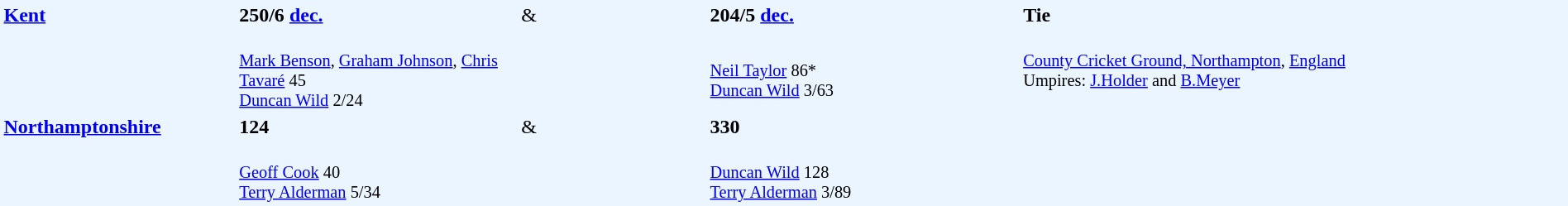<table width="100%" style="background: #EBF5FF">
<tr>
<td width="15%" valign="top" rowspan="2"><strong><a href='#'>Kent</a></strong></td>
<td width="18%"><strong>250/6 <a href='#'>dec.</a></strong></td>
<td width="12%">&</td>
<td width="20%"><strong>204/5 <a href='#'>dec.</a></strong></td>
<td width="35%"><strong>Tie</strong></td>
</tr>
<tr>
<td style="font-size: 85%;" valign="top"><br><a href='#'>Mark Benson</a>, <a href='#'>Graham Johnson</a>, <a href='#'>Chris Tavaré</a> 45<br>
<a href='#'>Duncan Wild</a> 2/24</td>
<td></td>
<td style="font-size: 85%;"><br><a href='#'>Neil Taylor</a> 86*<br>
<a href='#'>Duncan Wild</a> 3/63</td>
<td valign="top" style="font-size: 85%;" rowspan="3"><br><a href='#'>County Cricket Ground, Northampton</a>, <a href='#'>England</a><br>
Umpires: <a href='#'>J.Holder</a> and <a href='#'>B.Meyer</a></td>
</tr>
<tr>
<td valign="top" rowspan="2"><strong><a href='#'>Northamptonshire</a></strong></td>
<td><strong>124</strong></td>
<td>&</td>
<td><strong>330</strong></td>
</tr>
<tr>
<td style="font-size: 85%;"><br><a href='#'>Geoff Cook</a> 40<br>
<a href='#'>Terry Alderman</a> 5/34</td>
<td></td>
<td valign="top" style="font-size: 85%;"><br><a href='#'>Duncan Wild</a> 128<br>
<a href='#'>Terry Alderman</a> 3/89</td>
</tr>
</table>
